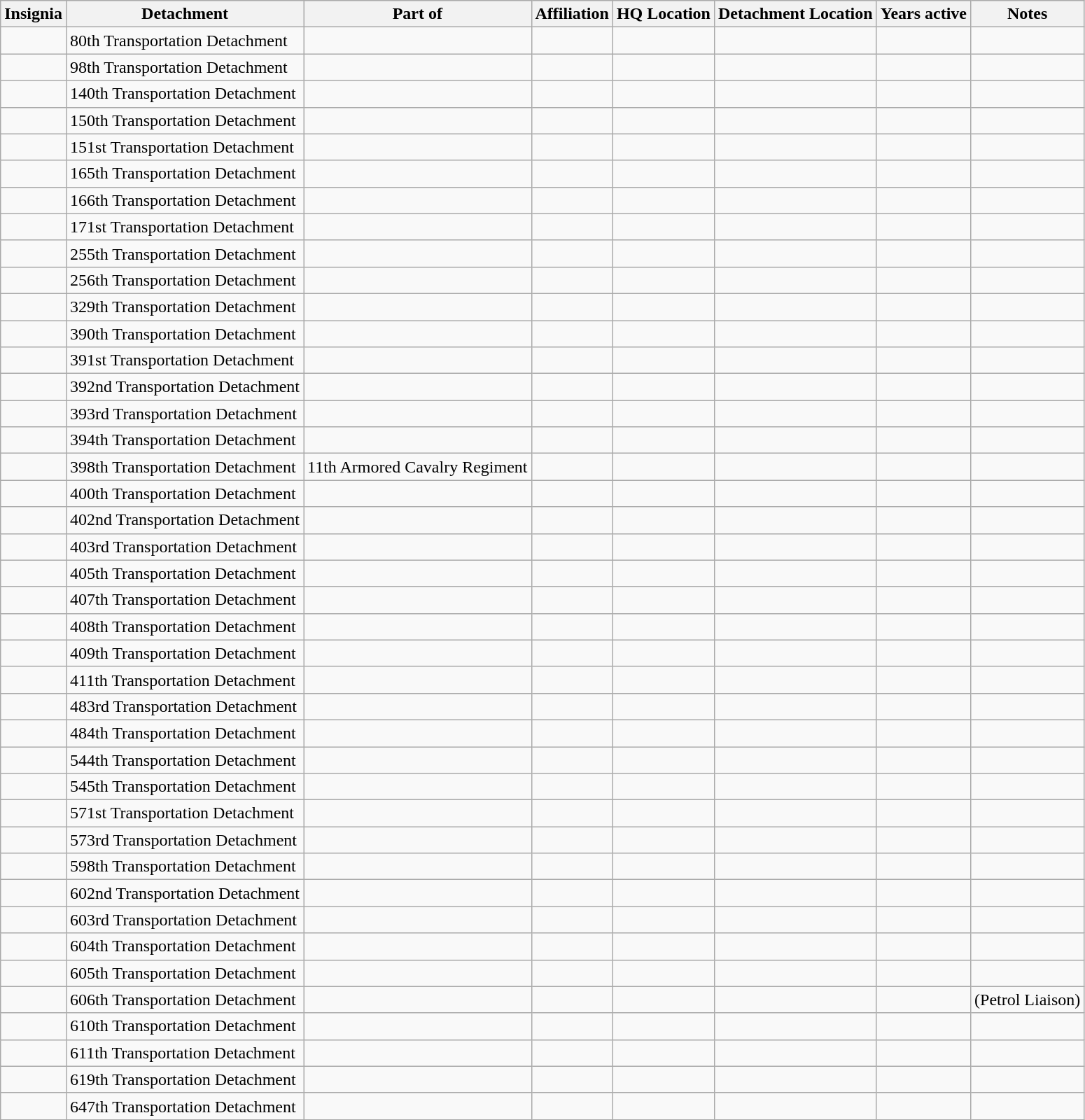<table class="wikitable sortable">
<tr>
<th>Insignia</th>
<th>Detachment</th>
<th>Part of</th>
<th>Affiliation</th>
<th>HQ Location</th>
<th>Detachment Location</th>
<th>Years active</th>
<th>Notes</th>
</tr>
<tr>
<td></td>
<td>80th Transportation Detachment</td>
<td></td>
<td></td>
<td></td>
<td></td>
<td></td>
<td></td>
</tr>
<tr>
<td></td>
<td>98th Transportation Detachment</td>
<td></td>
<td></td>
<td></td>
<td></td>
<td></td>
<td></td>
</tr>
<tr>
<td></td>
<td>140th Transportation Detachment</td>
<td></td>
<td></td>
<td></td>
<td></td>
<td></td>
<td></td>
</tr>
<tr>
<td></td>
<td>150th Transportation Detachment</td>
<td></td>
<td></td>
<td></td>
<td></td>
<td></td>
<td></td>
</tr>
<tr>
<td></td>
<td>151st Transportation Detachment</td>
<td></td>
<td></td>
<td></td>
<td></td>
<td></td>
<td></td>
</tr>
<tr>
<td></td>
<td>165th Transportation Detachment</td>
<td></td>
<td></td>
<td></td>
<td></td>
<td></td>
<td></td>
</tr>
<tr>
<td></td>
<td>166th Transportation Detachment</td>
<td></td>
<td></td>
<td></td>
<td></td>
<td></td>
<td></td>
</tr>
<tr>
<td></td>
<td>171st Transportation Detachment</td>
<td></td>
<td></td>
<td></td>
<td></td>
<td></td>
<td></td>
</tr>
<tr>
<td></td>
<td>255th Transportation Detachment</td>
<td></td>
<td></td>
<td></td>
<td></td>
<td></td>
<td></td>
</tr>
<tr>
<td></td>
<td>256th Transportation Detachment</td>
<td></td>
<td></td>
<td></td>
<td></td>
<td></td>
<td></td>
</tr>
<tr>
<td></td>
<td>329th Transportation Detachment</td>
<td></td>
<td></td>
<td></td>
<td></td>
<td></td>
<td></td>
</tr>
<tr>
<td></td>
<td>390th Transportation Detachment</td>
<td></td>
<td></td>
<td></td>
<td></td>
<td></td>
<td></td>
</tr>
<tr>
<td></td>
<td>391st Transportation Detachment</td>
<td></td>
<td></td>
<td></td>
<td></td>
<td></td>
<td></td>
</tr>
<tr>
<td></td>
<td>392nd Transportation Detachment</td>
<td></td>
<td></td>
<td></td>
<td></td>
<td></td>
<td></td>
</tr>
<tr>
<td></td>
<td>393rd Transportation Detachment</td>
<td></td>
<td></td>
<td></td>
<td></td>
<td></td>
<td></td>
</tr>
<tr>
<td></td>
<td>394th Transportation Detachment</td>
<td></td>
<td></td>
<td></td>
<td></td>
<td></td>
<td></td>
</tr>
<tr>
<td></td>
<td>398th Transportation Detachment</td>
<td>11th Armored Cavalry Regiment</td>
<td></td>
<td></td>
<td></td>
<td></td>
<td></td>
</tr>
<tr>
<td></td>
<td>400th Transportation Detachment</td>
<td></td>
<td></td>
<td></td>
<td></td>
<td></td>
<td></td>
</tr>
<tr>
<td></td>
<td>402nd Transportation Detachment</td>
<td></td>
<td></td>
<td></td>
<td></td>
<td></td>
<td></td>
</tr>
<tr>
<td></td>
<td>403rd Transportation Detachment</td>
<td></td>
<td></td>
<td></td>
<td></td>
<td></td>
<td></td>
</tr>
<tr>
<td></td>
<td>405th Transportation Detachment</td>
<td></td>
<td></td>
<td></td>
<td></td>
<td></td>
<td></td>
</tr>
<tr>
<td></td>
<td>407th Transportation Detachment</td>
<td></td>
<td></td>
<td></td>
<td></td>
<td></td>
<td></td>
</tr>
<tr>
<td></td>
<td>408th Transportation Detachment</td>
<td></td>
<td></td>
<td></td>
<td></td>
<td></td>
<td></td>
</tr>
<tr>
<td></td>
<td>409th Transportation Detachment</td>
<td></td>
<td></td>
<td></td>
<td></td>
<td></td>
<td></td>
</tr>
<tr>
<td></td>
<td>411th Transportation Detachment</td>
<td></td>
<td></td>
<td></td>
<td></td>
<td></td>
<td></td>
</tr>
<tr>
<td></td>
<td>483rd Transportation Detachment</td>
<td></td>
<td></td>
<td></td>
<td></td>
<td></td>
<td></td>
</tr>
<tr>
<td></td>
<td>484th Transportation Detachment</td>
<td></td>
<td></td>
<td></td>
<td></td>
<td></td>
<td></td>
</tr>
<tr>
<td></td>
<td>544th Transportation Detachment</td>
<td></td>
<td></td>
<td></td>
<td></td>
<td></td>
<td></td>
</tr>
<tr>
<td></td>
<td>545th Transportation Detachment</td>
<td></td>
<td></td>
<td></td>
<td></td>
<td></td>
<td></td>
</tr>
<tr>
<td></td>
<td>571st Transportation Detachment</td>
<td></td>
<td></td>
<td></td>
<td></td>
<td></td>
<td></td>
</tr>
<tr>
<td></td>
<td>573rd Transportation Detachment</td>
<td></td>
<td></td>
<td></td>
<td></td>
<td></td>
<td></td>
</tr>
<tr>
<td></td>
<td>598th Transportation Detachment</td>
<td></td>
<td></td>
<td></td>
<td></td>
<td></td>
<td></td>
</tr>
<tr>
<td></td>
<td>602nd Transportation Detachment</td>
<td></td>
<td></td>
<td></td>
<td></td>
<td></td>
<td></td>
</tr>
<tr>
<td></td>
<td>603rd Transportation Detachment</td>
<td></td>
<td></td>
<td></td>
<td></td>
<td></td>
<td></td>
</tr>
<tr>
<td></td>
<td>604th Transportation Detachment</td>
<td></td>
<td></td>
<td></td>
<td></td>
<td></td>
<td></td>
</tr>
<tr>
<td></td>
<td>605th Transportation Detachment</td>
<td></td>
<td></td>
<td></td>
<td></td>
<td></td>
<td></td>
</tr>
<tr>
<td></td>
<td>606th Transportation Detachment</td>
<td></td>
<td></td>
<td></td>
<td></td>
<td></td>
<td>(Petrol Liaison)</td>
</tr>
<tr>
<td></td>
<td>610th Transportation Detachment</td>
<td></td>
<td></td>
<td></td>
<td></td>
<td></td>
<td></td>
</tr>
<tr>
<td></td>
<td>611th Transportation Detachment</td>
<td></td>
<td></td>
<td></td>
<td></td>
<td></td>
<td></td>
</tr>
<tr>
<td></td>
<td>619th Transportation Detachment</td>
<td></td>
<td></td>
<td></td>
<td></td>
<td></td>
<td></td>
</tr>
<tr>
<td></td>
<td>647th Transportation Detachment</td>
<td></td>
<td></td>
<td></td>
<td></td>
<td></td>
<td></td>
</tr>
</table>
